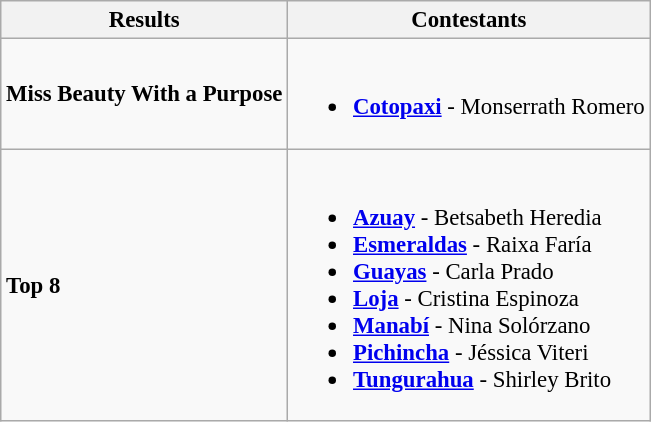<table class="wikitable" style="font-size: 95%;">
<tr>
<th>Results</th>
<th>Contestants</th>
</tr>
<tr>
<td><strong>Miss Beauty With a Purpose</strong></td>
<td><br><ul><li><strong> <a href='#'>Cotopaxi</a></strong> - Monserrath Romero</li></ul></td>
</tr>
<tr>
<td><strong>Top 8</strong></td>
<td><br><ul><li><strong>  <a href='#'>Azuay</a></strong> - Betsabeth Heredia</li><li><strong>  <a href='#'>Esmeraldas</a></strong> - Raixa Faría</li><li><strong> <a href='#'>Guayas</a></strong> - Carla Prado</li><li><strong>  <a href='#'>Loja</a></strong> - Cristina Espinoza</li><li><strong>  <a href='#'>Manabí</a></strong> - Nina Solórzano</li><li><strong>  <a href='#'>Pichincha</a></strong> - Jéssica Viteri</li><li><strong>  <a href='#'>Tungurahua</a></strong> - Shirley Brito</li></ul></td>
</tr>
</table>
